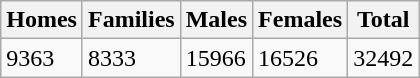<table class="wikitable">
<tr>
<th>Homes</th>
<th>Families</th>
<th>Males</th>
<th>Females</th>
<th>Total</th>
</tr>
<tr>
<td>9363</td>
<td>8333</td>
<td>15966</td>
<td>16526</td>
<td>32492</td>
</tr>
</table>
